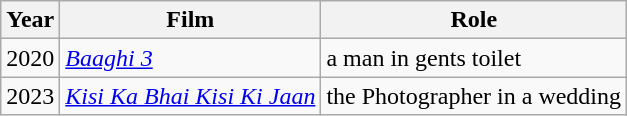<table class="wikitable">
<tr>
<th>Year</th>
<th>Film</th>
<th>Role</th>
</tr>
<tr>
<td>2020</td>
<td><em><a href='#'>Baaghi 3</a></em></td>
<td>a man in gents toilet</td>
</tr>
<tr>
<td>2023</td>
<td><em><a href='#'>Kisi Ka Bhai Kisi Ki Jaan</a></em></td>
<td>the Photographer in a wedding</td>
</tr>
</table>
